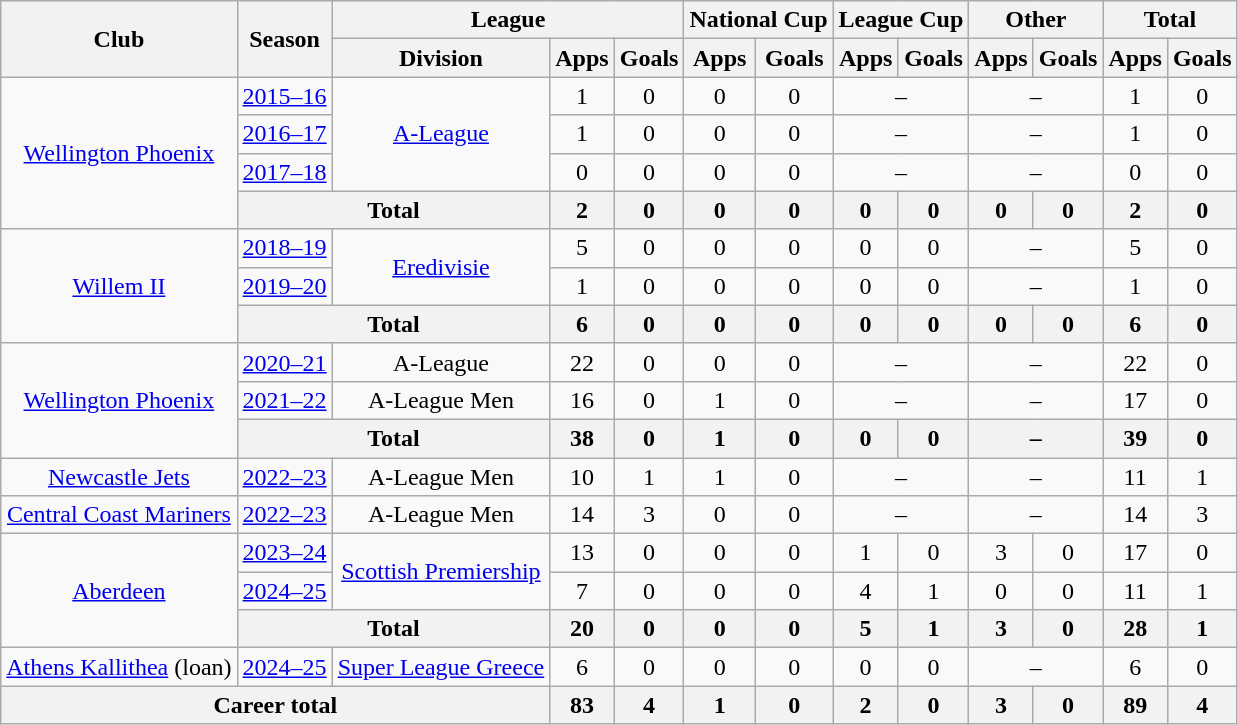<table class="wikitable" style="text-align:center">
<tr>
<th rowspan="2">Club</th>
<th rowspan="2">Season</th>
<th colspan="3">League</th>
<th colspan="2">National Cup</th>
<th colspan="2">League Cup</th>
<th colspan="2">Other</th>
<th colspan="2">Total</th>
</tr>
<tr>
<th>Division</th>
<th>Apps</th>
<th>Goals</th>
<th>Apps</th>
<th>Goals</th>
<th>Apps</th>
<th>Goals</th>
<th>Apps</th>
<th>Goals</th>
<th>Apps</th>
<th>Goals</th>
</tr>
<tr>
<td rowspan="4"><a href='#'>Wellington Phoenix</a></td>
<td><a href='#'>2015–16</a></td>
<td rowspan=3><a href='#'>A-League</a></td>
<td>1</td>
<td>0</td>
<td>0</td>
<td>0</td>
<td colspan="2">–</td>
<td colspan="2">–</td>
<td>1</td>
<td>0</td>
</tr>
<tr>
<td><a href='#'>2016–17</a></td>
<td>1</td>
<td>0</td>
<td>0</td>
<td>0</td>
<td colspan="2">–</td>
<td colspan="2">–</td>
<td>1</td>
<td>0</td>
</tr>
<tr>
<td><a href='#'>2017–18</a></td>
<td>0</td>
<td>0</td>
<td>0</td>
<td>0</td>
<td colspan="2">–</td>
<td colspan="2">–</td>
<td>0</td>
<td>0</td>
</tr>
<tr>
<th colspan="2">Total</th>
<th>2</th>
<th>0</th>
<th>0</th>
<th>0</th>
<th>0</th>
<th>0</th>
<th>0</th>
<th>0</th>
<th>2</th>
<th>0</th>
</tr>
<tr>
<td rowspan="3"><a href='#'>Willem II</a></td>
<td><a href='#'>2018–19</a></td>
<td rowspan=2><a href='#'>Eredivisie</a></td>
<td>5</td>
<td>0</td>
<td>0</td>
<td>0</td>
<td>0</td>
<td>0</td>
<td colspan="2">–</td>
<td>5</td>
<td>0</td>
</tr>
<tr>
<td><a href='#'>2019–20</a></td>
<td>1</td>
<td>0</td>
<td>0</td>
<td>0</td>
<td>0</td>
<td>0</td>
<td colspan="2">–</td>
<td>1</td>
<td>0</td>
</tr>
<tr>
<th colspan="2">Total</th>
<th>6</th>
<th>0</th>
<th>0</th>
<th>0</th>
<th>0</th>
<th>0</th>
<th>0</th>
<th>0</th>
<th>6</th>
<th>0</th>
</tr>
<tr>
<td rowspan="3"><a href='#'>Wellington Phoenix</a></td>
<td><a href='#'>2020–21</a></td>
<td>A-League</td>
<td>22</td>
<td>0</td>
<td>0</td>
<td>0</td>
<td colspan="2">–</td>
<td colspan="2">–</td>
<td>22</td>
<td>0</td>
</tr>
<tr>
<td><a href='#'>2021–22</a></td>
<td>A-League Men</td>
<td>16</td>
<td>0</td>
<td>1</td>
<td>0</td>
<td colspan="2">–</td>
<td colspan="2">–</td>
<td>17</td>
<td>0</td>
</tr>
<tr>
<th colspan="2">Total</th>
<th>38</th>
<th>0</th>
<th>1</th>
<th>0</th>
<th>0</th>
<th>0</th>
<th colspan="2">–</th>
<th>39</th>
<th>0</th>
</tr>
<tr>
<td><a href='#'>Newcastle Jets</a></td>
<td><a href='#'>2022–23</a></td>
<td>A-League Men</td>
<td>10</td>
<td>1</td>
<td>1</td>
<td>0</td>
<td colspan="2">–</td>
<td colspan="2">–</td>
<td>11</td>
<td>1</td>
</tr>
<tr>
<td><a href='#'>Central Coast Mariners</a></td>
<td><a href='#'>2022–23</a></td>
<td>A-League Men</td>
<td>14</td>
<td>3</td>
<td>0</td>
<td>0</td>
<td colspan="2">–</td>
<td colspan="2">–</td>
<td>14</td>
<td>3</td>
</tr>
<tr>
<td rowspan=3><a href='#'>Aberdeen</a></td>
<td><a href='#'>2023–24</a></td>
<td rowspan=2><a href='#'>Scottish Premiership</a></td>
<td>13</td>
<td>0</td>
<td>0</td>
<td>0</td>
<td>1</td>
<td>0</td>
<td>3</td>
<td>0</td>
<td>17</td>
<td>0</td>
</tr>
<tr>
<td><a href='#'>2024–25</a></td>
<td>7</td>
<td>0</td>
<td>0</td>
<td>0</td>
<td>4</td>
<td>1</td>
<td>0</td>
<td>0</td>
<td>11</td>
<td>1</td>
</tr>
<tr>
<th colspan="2">Total</th>
<th>20</th>
<th>0</th>
<th>0</th>
<th>0</th>
<th>5</th>
<th>1</th>
<th>3</th>
<th>0</th>
<th>28</th>
<th>1</th>
</tr>
<tr>
<td><a href='#'>Athens Kallithea</a> (loan)</td>
<td><a href='#'>2024–25</a></td>
<td><a href='#'>Super League Greece</a></td>
<td>6</td>
<td>0</td>
<td>0</td>
<td>0</td>
<td>0</td>
<td>0</td>
<td colspan=2>–</td>
<td>6</td>
<td>0</td>
</tr>
<tr>
<th colspan="3">Career total</th>
<th>83</th>
<th>4</th>
<th>1</th>
<th>0</th>
<th>2</th>
<th>0</th>
<th>3</th>
<th>0</th>
<th>89</th>
<th>4</th>
</tr>
</table>
